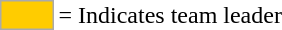<table>
<tr>
<td style="background-color:#FFCC00; border:1px solid #aaaaaa; width:2em;"></td>
<td>= Indicates team leader</td>
</tr>
</table>
